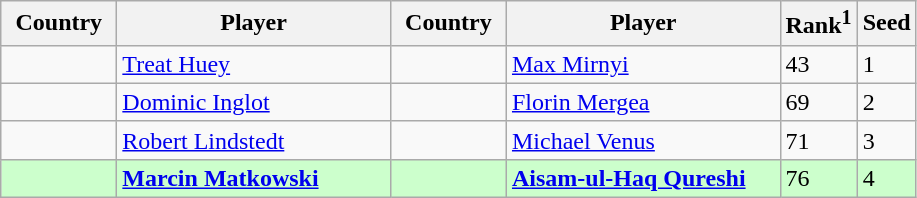<table class="sortable wikitable">
<tr>
<th width="70">Country</th>
<th width="175">Player</th>
<th width="70">Country</th>
<th width="175">Player</th>
<th>Rank<sup>1</sup></th>
<th>Seed</th>
</tr>
<tr>
<td></td>
<td><a href='#'>Treat Huey</a></td>
<td></td>
<td><a href='#'>Max Mirnyi</a></td>
<td>43</td>
<td>1</td>
</tr>
<tr>
<td></td>
<td><a href='#'>Dominic Inglot</a></td>
<td></td>
<td><a href='#'>Florin Mergea</a></td>
<td>69</td>
<td>2</td>
</tr>
<tr>
<td></td>
<td><a href='#'>Robert Lindstedt</a></td>
<td></td>
<td><a href='#'>Michael Venus</a></td>
<td>71</td>
<td>3</td>
</tr>
<tr style="background:#cfc;">
<td></td>
<td><strong><a href='#'>Marcin Matkowski</a></strong></td>
<td></td>
<td><strong><a href='#'>Aisam-ul-Haq Qureshi</a></strong></td>
<td>76</td>
<td>4</td>
</tr>
</table>
